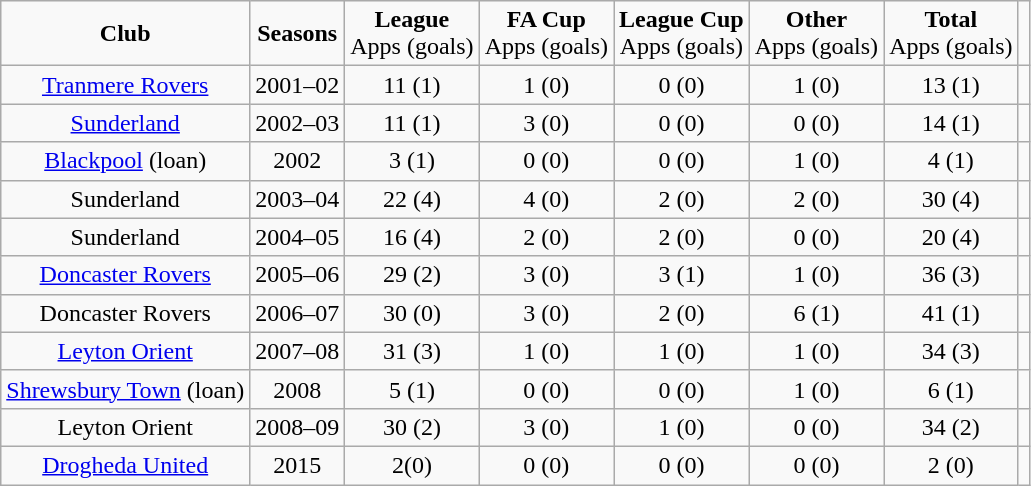<table class="wikitable" style="text-align: center;">
<tr>
<td><strong>Club</strong></td>
<td><strong>Seasons</strong></td>
<td><strong>League</strong><br>Apps (goals)</td>
<td><strong>FA Cup</strong><br>Apps (goals)</td>
<td><strong>League Cup</strong><br>Apps (goals)</td>
<td><strong>Other</strong><br>Apps (goals)</td>
<td><strong>Total</strong><br>Apps (goals)</td>
<td></td>
</tr>
<tr>
<td><a href='#'>Tranmere Rovers</a></td>
<td>2001–02</td>
<td>11 (1)</td>
<td>1 (0)</td>
<td>0 (0)</td>
<td>1 (0)</td>
<td>13 (1)</td>
<td></td>
</tr>
<tr>
<td><a href='#'>Sunderland</a></td>
<td>2002–03</td>
<td>11 (1)</td>
<td>3 (0)</td>
<td>0 (0)</td>
<td>0 (0)</td>
<td>14 (1)</td>
<td></td>
</tr>
<tr>
<td><a href='#'>Blackpool</a> (loan)</td>
<td>2002</td>
<td>3 (1)</td>
<td>0 (0)</td>
<td>0 (0)</td>
<td>1 (0)</td>
<td>4 (1)</td>
<td></td>
</tr>
<tr>
<td>Sunderland</td>
<td>2003–04</td>
<td>22 (4)</td>
<td>4 (0)</td>
<td>2 (0)</td>
<td>2 (0)</td>
<td>30 (4)</td>
<td></td>
</tr>
<tr>
<td>Sunderland</td>
<td>2004–05</td>
<td>16 (4)</td>
<td>2 (0)</td>
<td>2 (0)</td>
<td>0 (0)</td>
<td>20 (4)</td>
<td></td>
</tr>
<tr>
<td><a href='#'>Doncaster Rovers</a></td>
<td>2005–06</td>
<td>29 (2)</td>
<td>3 (0)</td>
<td>3 (1)</td>
<td>1 (0)</td>
<td>36 (3)</td>
<td></td>
</tr>
<tr>
<td>Doncaster Rovers</td>
<td>2006–07</td>
<td>30 (0)</td>
<td>3 (0)</td>
<td>2 (0)</td>
<td>6 (1)</td>
<td>41 (1)</td>
<td></td>
</tr>
<tr>
<td><a href='#'>Leyton Orient</a></td>
<td>2007–08</td>
<td>31 (3)</td>
<td>1 (0)</td>
<td>1 (0)</td>
<td>1 (0)</td>
<td>34 (3)</td>
<td></td>
</tr>
<tr>
<td><a href='#'>Shrewsbury Town</a> (loan)</td>
<td>2008</td>
<td>5 (1)</td>
<td>0 (0)</td>
<td>0 (0)</td>
<td>1 (0)</td>
<td>6 (1)</td>
<td></td>
</tr>
<tr>
<td>Leyton Orient</td>
<td>2008–09</td>
<td>30 (2)</td>
<td>3 (0)</td>
<td>1 (0)</td>
<td>0 (0)</td>
<td>34 (2)</td>
<td></td>
</tr>
<tr>
<td><a href='#'>Drogheda United</a></td>
<td>2015</td>
<td>2(0)</td>
<td>0 (0)</td>
<td>0 (0)</td>
<td>0 (0)</td>
<td>2 (0)</td>
<td></td>
</tr>
</table>
